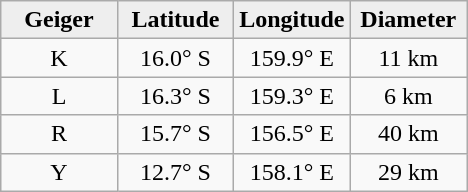<table class="wikitable">
<tr>
<th width="25%" style="background:#eeeeee;">Geiger</th>
<th width="25%" style="background:#eeeeee;">Latitude</th>
<th width="25%" style="background:#eeeeee;">Longitude</th>
<th width="25%" style="background:#eeeeee;">Diameter</th>
</tr>
<tr>
<td align="center">K</td>
<td align="center">16.0° S</td>
<td align="center">159.9° E</td>
<td align="center">11 km</td>
</tr>
<tr>
<td align="center">L</td>
<td align="center">16.3° S</td>
<td align="center">159.3° E</td>
<td align="center">6 km</td>
</tr>
<tr>
<td align="center">R</td>
<td align="center">15.7° S</td>
<td align="center">156.5° E</td>
<td align="center">40 km</td>
</tr>
<tr>
<td align="center">Y</td>
<td align="center">12.7° S</td>
<td align="center">158.1° E</td>
<td align="center">29 km</td>
</tr>
</table>
